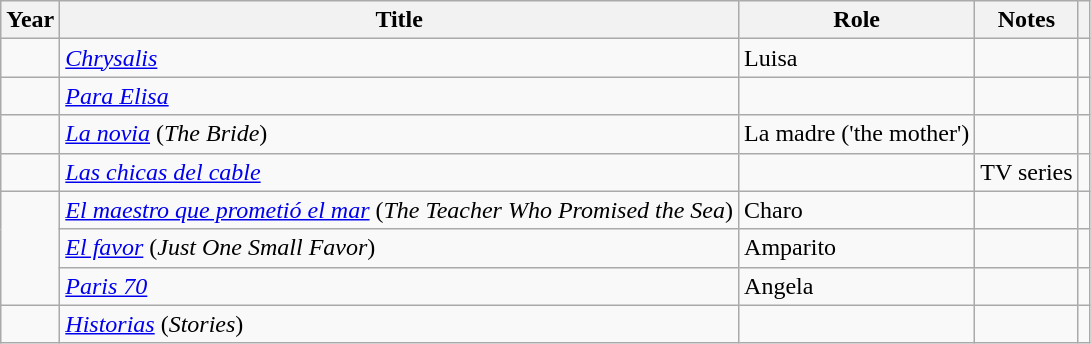<table class="wikitable sortable">
<tr>
<th>Year</th>
<th>Title</th>
<th>Role</th>
<th class="unsortable">Notes</th>
<th class="unsortable"></th>
</tr>
<tr>
<td></td>
<td><em><a href='#'>Chrysalis</a></em></td>
<td>Luisa</td>
<td></td>
<td></td>
</tr>
<tr>
<td></td>
<td><em><a href='#'>Para Elisa</a></em></td>
<td></td>
<td></td>
<td></td>
</tr>
<tr>
<td></td>
<td><em><a href='#'>La novia</a></em> (<em>The Bride</em>)</td>
<td>La madre ('the mother')</td>
<td></td>
<td></td>
</tr>
<tr>
<td></td>
<td><em><a href='#'>Las chicas del cable</a></em></td>
<td></td>
<td>TV series</td>
<td></td>
</tr>
<tr>
<td rowspan = "3"></td>
<td><em><a href='#'>El maestro que prometió el mar</a></em> (<em>The Teacher Who Promised the Sea</em>)</td>
<td>Charo</td>
<td></td>
<td></td>
</tr>
<tr>
<td><em><a href='#'>El favor</a></em> (<em>Just One Small Favor</em>)</td>
<td>Amparito</td>
<td></td>
<td></td>
</tr>
<tr>
<td><em><a href='#'>Paris 70</a></em></td>
<td>Angela</td>
<td></td>
<td></td>
</tr>
<tr>
<td></td>
<td><em><a href='#'>Historias</a></em> (<em>Stories</em>)</td>
<td></td>
<td></td>
<td></td>
</tr>
</table>
